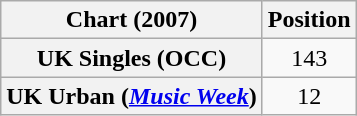<table class="wikitable plainrowheaders" style="text-align:center">
<tr>
<th scope="col">Chart (2007)</th>
<th scope="col">Position</th>
</tr>
<tr>
<th scope="row">UK Singles (OCC)</th>
<td>143</td>
</tr>
<tr>
<th scope="row">UK Urban (<em><a href='#'>Music Week</a></em>)</th>
<td>12</td>
</tr>
</table>
